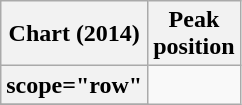<table class="wikitable plainrowheaders" style="text-align:center;">
<tr>
<th scope="col">Chart (2014)</th>
<th scope="col">Peak<br>position</th>
</tr>
<tr>
<th>scope="row"</th>
</tr>
<tr>
</tr>
</table>
